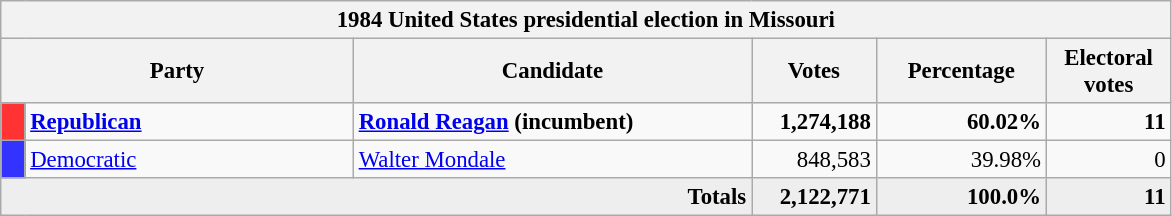<table class="wikitable" style="font-size: 95%;">
<tr>
<th colspan="6">1984 United States presidential election in Missouri</th>
</tr>
<tr>
<th colspan="2" style="width: 15em">Party</th>
<th style="width: 17em">Candidate</th>
<th style="width: 5em">Votes</th>
<th style="width: 7em">Percentage</th>
<th style="width: 5em">Electoral votes</th>
</tr>
<tr>
<th style="background:#f33; width:3px;"></th>
<td style="width: 130px"><strong><a href='#'>Republican</a></strong></td>
<td><strong><a href='#'>Ronald Reagan</a> (incumbent)</strong></td>
<td style="text-align:right;"><strong>1,274,188</strong></td>
<td style="text-align:right;"><strong>60.02%</strong></td>
<td style="text-align:right;"><strong>11</strong></td>
</tr>
<tr>
<th style="background:#33f; width:3px;"></th>
<td style="width: 130px"><a href='#'>Democratic</a></td>
<td><a href='#'>Walter Mondale</a></td>
<td style="text-align:right;">848,583</td>
<td style="text-align:right;">39.98%</td>
<td style="text-align:right;">0</td>
</tr>
<tr style="background:#eee; text-align:right;">
<td colspan="3"><strong>Totals</strong></td>
<td><strong>2,122,771</strong></td>
<td><strong>100.0%</strong></td>
<td><strong>11</strong></td>
</tr>
</table>
